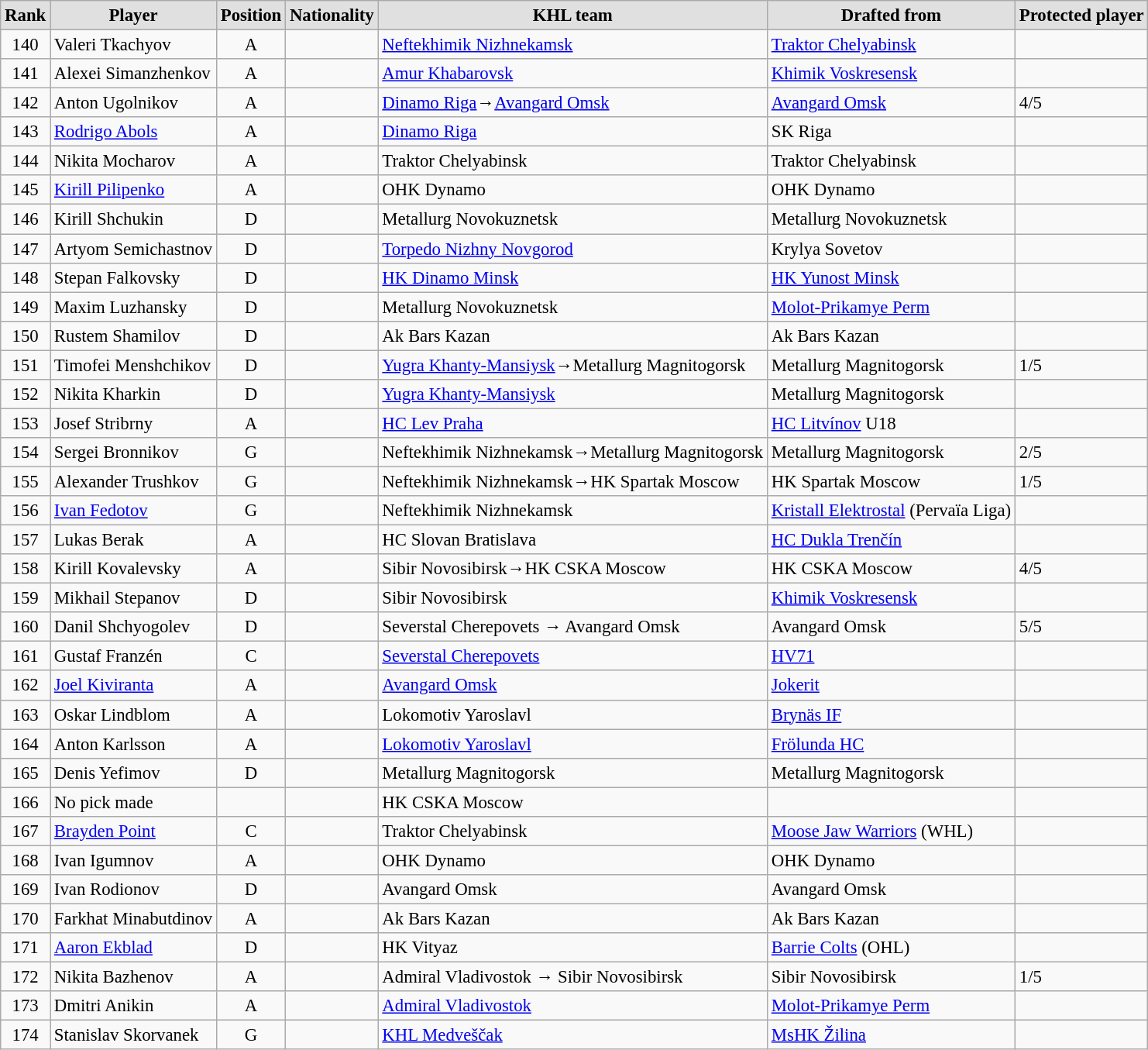<table style="font-size: 95%; text-align: left;" class="wikitable alternance">
<tr>
<th scope="col" style="background: #e0e0e0;">Rank</th>
<th scope="col" style="background: #e0e0e0;">Player</th>
<th scope="col" style="background: #e0e0e0;">Position</th>
<th scope="col" style="background: #e0e0e0;">Nationality</th>
<th scope="col" style="background: #e0e0e0;">KHL team</th>
<th scope="col" style="background: #e0e0e0;">Drafted from</th>
<th scope="col" style="background: #e0e0e0;">Protected player</th>
</tr>
<tr>
<td align="center">140</td>
<td>Valeri Tkachyov</td>
<td align="center">A</td>
<td></td>
<td><a href='#'>Neftekhimik Nizhnekamsk</a></td>
<td><a href='#'>Traktor Chelyabinsk</a></td>
<td></td>
</tr>
<tr>
<td align="center">141</td>
<td>Alexei Simanzhenkov</td>
<td align="center">A</td>
<td></td>
<td><a href='#'>Amur Khabarovsk</a></td>
<td><a href='#'>Khimik Voskresensk</a></td>
<td></td>
</tr>
<tr>
<td align="center">142</td>
<td>Anton Ugolnikov</td>
<td align="center">A</td>
<td></td>
<td><a href='#'>Dinamo Riga</a>→<a href='#'>Avangard Omsk</a></td>
<td><a href='#'>Avangard Omsk</a></td>
<td>4/5</td>
</tr>
<tr>
<td align="center">143</td>
<td><a href='#'>Rodrigo Abols</a></td>
<td align="center">A</td>
<td></td>
<td><a href='#'>Dinamo Riga</a></td>
<td>SK Riga</td>
<td></td>
</tr>
<tr>
<td align="center">144</td>
<td>Nikita Mocharov</td>
<td align="center">A</td>
<td></td>
<td>Traktor Chelyabinsk</td>
<td>Traktor Chelyabinsk</td>
<td></td>
</tr>
<tr>
<td align="center">145</td>
<td><a href='#'>Kirill Pilipenko</a></td>
<td align="center">A</td>
<td></td>
<td>OHK Dynamo</td>
<td>OHK Dynamo</td>
<td></td>
</tr>
<tr>
<td align="center">146</td>
<td>Kirill Shchukin</td>
<td align="center">D</td>
<td></td>
<td>Metallurg Novokuznetsk</td>
<td>Metallurg Novokuznetsk</td>
<td></td>
</tr>
<tr>
<td align="center">147</td>
<td>Artyom Semichastnov</td>
<td align="center">D</td>
<td></td>
<td><a href='#'>Torpedo Nizhny Novgorod</a></td>
<td>Krylya Sovetov</td>
<td></td>
</tr>
<tr>
<td align="center">148</td>
<td>Stepan Falkovsky</td>
<td align="center">D</td>
<td></td>
<td><a href='#'>HK Dinamo Minsk</a></td>
<td><a href='#'>HK Yunost Minsk</a></td>
<td></td>
</tr>
<tr>
<td align="center">149</td>
<td>Maxim Luzhansky</td>
<td align="center">D</td>
<td></td>
<td>Metallurg Novokuznetsk</td>
<td><a href='#'>Molot-Prikamye Perm</a></td>
<td></td>
</tr>
<tr>
<td align="center">150</td>
<td>Rustem Shamilov</td>
<td align="center">D</td>
<td></td>
<td>Ak Bars Kazan</td>
<td>Ak Bars Kazan</td>
<td></td>
</tr>
<tr>
<td align="center">151</td>
<td>Timofei Menshchikov</td>
<td align="center">D</td>
<td></td>
<td><a href='#'>Yugra Khanty-Mansiysk</a>→Metallurg Magnitogorsk</td>
<td>Metallurg Magnitogorsk</td>
<td>1/5</td>
</tr>
<tr>
<td align="center">152</td>
<td>Nikita Kharkin</td>
<td align="center">D</td>
<td></td>
<td><a href='#'>Yugra Khanty-Mansiysk</a></td>
<td>Metallurg Magnitogorsk</td>
<td></td>
</tr>
<tr>
<td align="center">153</td>
<td>Josef Stribrny</td>
<td align="center">A</td>
<td></td>
<td><a href='#'>HC Lev Praha</a></td>
<td><a href='#'>HC Litvínov</a> U18</td>
<td></td>
</tr>
<tr>
<td align="center">154</td>
<td>Sergei Bronnikov</td>
<td align="center">G</td>
<td></td>
<td>Neftekhimik Nizhnekamsk→Metallurg Magnitogorsk</td>
<td>Metallurg Magnitogorsk</td>
<td>2/5</td>
</tr>
<tr>
<td align="center">155</td>
<td>Alexander Trushkov</td>
<td align="center">G</td>
<td></td>
<td>Neftekhimik Nizhnekamsk→HK Spartak Moscow</td>
<td>HK Spartak Moscow</td>
<td>1/5</td>
</tr>
<tr>
<td align="center">156</td>
<td><a href='#'>Ivan Fedotov</a></td>
<td align="center">G</td>
<td></td>
<td>Neftekhimik Nizhnekamsk</td>
<td><a href='#'>Kristall Elektrostal</a> (Pervaïa Liga)</td>
<td></td>
</tr>
<tr>
<td align="center">157</td>
<td>Lukas Berak</td>
<td align="center">A</td>
<td></td>
<td>HC Slovan Bratislava</td>
<td><a href='#'>HC Dukla Trenčín</a></td>
<td></td>
</tr>
<tr>
<td align="center">158</td>
<td>Kirill Kovalevsky</td>
<td align="center">A</td>
<td></td>
<td>Sibir Novosibirsk→HK CSKA Moscow</td>
<td>HK CSKA Moscow</td>
<td>4/5</td>
</tr>
<tr>
<td align="center">159</td>
<td>Mikhail Stepanov</td>
<td align="center">D</td>
<td></td>
<td>Sibir Novosibirsk</td>
<td><a href='#'>Khimik Voskresensk</a></td>
<td></td>
</tr>
<tr>
<td align="center">160</td>
<td>Danil Shchyogolev</td>
<td align="center">D</td>
<td></td>
<td>Severstal Cherepovets → Avangard Omsk</td>
<td>Avangard Omsk</td>
<td>5/5</td>
</tr>
<tr>
<td align="center">161</td>
<td>Gustaf Franzén</td>
<td align="center">C</td>
<td></td>
<td><a href='#'>Severstal Cherepovets</a></td>
<td><a href='#'>HV71</a></td>
<td></td>
</tr>
<tr>
<td align="center">162</td>
<td><a href='#'>Joel Kiviranta</a></td>
<td align="center">A</td>
<td></td>
<td><a href='#'>Avangard Omsk</a></td>
<td><a href='#'>Jokerit</a></td>
<td></td>
</tr>
<tr>
<td align="center">163</td>
<td>Oskar Lindblom</td>
<td align="center">A</td>
<td></td>
<td>Lokomotiv Yaroslavl</td>
<td><a href='#'>Brynäs IF</a></td>
<td></td>
</tr>
<tr>
<td align="center">164</td>
<td>Anton Karlsson</td>
<td align="center">A</td>
<td></td>
<td><a href='#'>Lokomotiv Yaroslavl</a></td>
<td><a href='#'>Frölunda HC</a></td>
<td></td>
</tr>
<tr>
<td align="center">165</td>
<td>Denis Yefimov</td>
<td align="center">D</td>
<td></td>
<td>Metallurg Magnitogorsk</td>
<td>Metallurg Magnitogorsk</td>
<td></td>
</tr>
<tr>
<td align="center">166</td>
<td>No pick made</td>
<td align="center"></td>
<td></td>
<td>HK CSKA Moscow</td>
<td></td>
<td></td>
</tr>
<tr>
<td align="center">167</td>
<td><a href='#'>Brayden Point</a></td>
<td align="center">C</td>
<td></td>
<td>Traktor Chelyabinsk</td>
<td><a href='#'>Moose Jaw Warriors</a> (WHL)</td>
<td></td>
</tr>
<tr>
<td align="center">168</td>
<td>Ivan Igumnov</td>
<td align="center">A</td>
<td></td>
<td>OHK Dynamo</td>
<td>OHK Dynamo</td>
<td></td>
</tr>
<tr>
<td align="center">169</td>
<td>Ivan Rodionov</td>
<td align="center">D</td>
<td></td>
<td>Avangard Omsk</td>
<td>Avangard Omsk</td>
<td></td>
</tr>
<tr>
<td align="center">170</td>
<td>Farkhat Minabutdinov</td>
<td align="center">A</td>
<td></td>
<td>Ak Bars Kazan</td>
<td>Ak Bars Kazan</td>
<td></td>
</tr>
<tr>
<td align="center">171</td>
<td><a href='#'>Aaron Ekblad</a></td>
<td align="center">D</td>
<td></td>
<td>HK Vityaz</td>
<td><a href='#'>Barrie Colts</a> (OHL)</td>
<td></td>
</tr>
<tr>
<td align="center">172</td>
<td>Nikita Bazhenov</td>
<td align="center">A</td>
<td></td>
<td>Admiral Vladivostok → Sibir Novosibirsk</td>
<td>Sibir Novosibirsk</td>
<td>1/5</td>
</tr>
<tr>
<td align="center">173</td>
<td>Dmitri Anikin</td>
<td align="center">A</td>
<td></td>
<td><a href='#'>Admiral Vladivostok</a></td>
<td><a href='#'>Molot-Prikamye Perm</a></td>
<td></td>
</tr>
<tr>
<td align="center">174</td>
<td>Stanislav Skorvanek</td>
<td align="center">G</td>
<td></td>
<td><a href='#'>KHL Medveščak</a></td>
<td><a href='#'>MsHK Žilina</a></td>
<td></td>
</tr>
</table>
